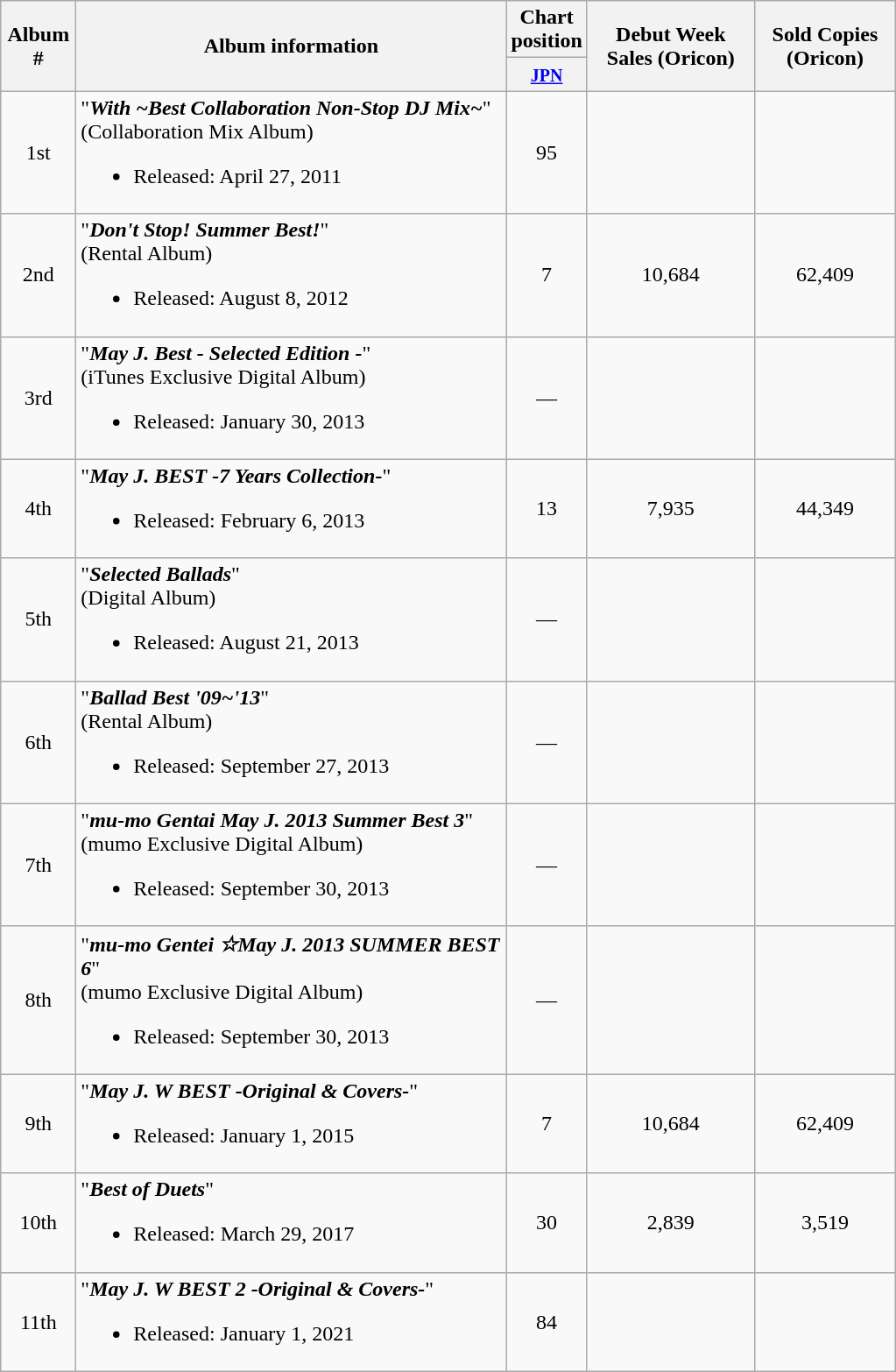<table class="wikitable">
<tr>
<th width="50" rowspan="2">Album #</th>
<th width="320" rowspan="2">Album information</th>
<th>Chart position</th>
<th width="120" rowspan="2">Debut Week Sales (Oricon)</th>
<th width="100" rowspan="2">Sold Copies (Oricon)</th>
</tr>
<tr>
<th width="30"><small><a href='#'>JPN</a></small></th>
</tr>
<tr>
<td align="center">1st</td>
<td align="left">"<strong><em>With ~Best Collaboration Non-Stop DJ Mix~</em></strong>" <br>(Collaboration Mix Album)<br><ul><li>Released: April 27, 2011</li></ul></td>
<td align="center">95</td>
<td align="center"></td>
<td align="center"></td>
</tr>
<tr>
<td align="center">2nd</td>
<td align="left">"<strong><em>Don't Stop! Summer Best!</em></strong>" <br>(Rental Album)<br><ul><li>Released: August 8, 2012</li></ul></td>
<td align="center">7</td>
<td align="center">10,684</td>
<td align="center">62,409</td>
</tr>
<tr>
<td align="center">3rd</td>
<td align="left">"<strong><em>May J. Best - Selected Edition -</em></strong>" <br>(iTunes Exclusive Digital Album)<br><ul><li>Released: January 30, 2013</li></ul></td>
<td align="center">—</td>
<td align="center"></td>
<td align="center"></td>
</tr>
<tr>
<td align="center">4th</td>
<td align="left">"<strong><em>May J. BEST -7 Years Collection-</em></strong>"<br><ul><li>Released: February 6, 2013</li></ul></td>
<td align="center">13</td>
<td align="center">7,935</td>
<td align="center">44,349</td>
</tr>
<tr>
<td align="center">5th</td>
<td align="left">"<strong><em>Selected Ballads</em></strong>"<br>(Digital Album)<br><ul><li>Released: August 21, 2013</li></ul></td>
<td align="center">—</td>
<td align="center"></td>
<td align="center"></td>
</tr>
<tr>
<td align="center">6th</td>
<td align="left">"<strong><em>Ballad Best '09~'13</em></strong>"<br>(Rental Album)<br><ul><li>Released: September 27, 2013</li></ul></td>
<td align="center">—</td>
<td align="center"></td>
<td align="center"></td>
</tr>
<tr>
<td align="center">7th</td>
<td align="left">"<strong><em>mu-mo Gentai May J. 2013 Summer Best 3</em></strong>"<br>(mumo Exclusive Digital Album)<br><ul><li>Released: September 30, 2013</li></ul></td>
<td align="center">—</td>
<td align="center"></td>
<td align="center"></td>
</tr>
<tr>
<td align="center">8th</td>
<td align="left">"<strong><em>mu-mo Gentei ☆May J. 2013 SUMMER BEST 6</em></strong>"<br>(mumo Exclusive Digital Album)<br><ul><li>Released: September 30, 2013</li></ul></td>
<td align="center">—</td>
<td align="center"></td>
<td align="center"></td>
</tr>
<tr>
<td align="center">9th</td>
<td align="left">"<strong><em>May J. W BEST -Original & Covers-</em></strong>"<br><ul><li>Released: January 1, 2015</li></ul></td>
<td align="center">7</td>
<td align="center">10,684</td>
<td align="center">62,409</td>
</tr>
<tr>
<td align="center">10th</td>
<td align="left">"<strong><em>Best of Duets</em></strong>"<br><ul><li>Released: March 29, 2017</li></ul></td>
<td align="center">30</td>
<td align="center">2,839</td>
<td align="center">3,519</td>
</tr>
<tr>
<td align="center">11th</td>
<td align="left">"<strong><em>May J. W BEST 2 -Original & Covers-</em></strong>"<br><ul><li>Released: January 1, 2021</li></ul></td>
<td align="center">84</td>
<td align="center"></td>
<td align="center"></td>
</tr>
</table>
